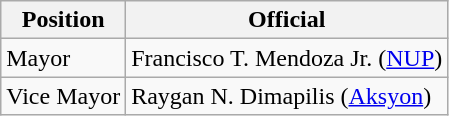<table class="wikitable">
<tr>
<th>Position</th>
<th>Official</th>
</tr>
<tr>
<td>Mayor</td>
<td>Francisco T. Mendoza Jr. (<a href='#'>NUP</a>)</td>
</tr>
<tr>
<td>Vice Mayor</td>
<td>Raygan N. Dimapilis (<a href='#'>Aksyon</a>)</td>
</tr>
</table>
